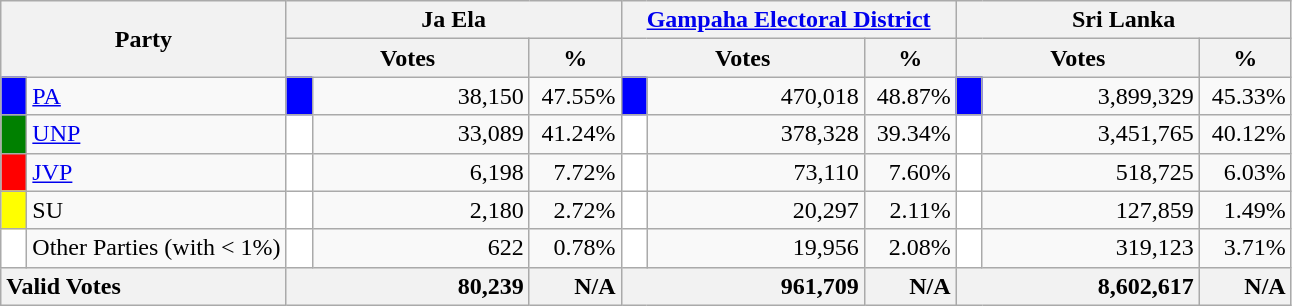<table class="wikitable">
<tr>
<th colspan="2" width="144px"rowspan="2">Party</th>
<th colspan="3" width="216px">Ja Ela</th>
<th colspan="3" width="216px"><a href='#'>Gampaha Electoral District</a></th>
<th colspan="3" width="216px">Sri Lanka</th>
</tr>
<tr>
<th colspan="2" width="144px">Votes</th>
<th>%</th>
<th colspan="2" width="144px">Votes</th>
<th>%</th>
<th colspan="2" width="144px">Votes</th>
<th>%</th>
</tr>
<tr>
<td style="background-color:blue;" width="10px"></td>
<td style="text-align:left;"><a href='#'>PA</a></td>
<td style="background-color:blue;" width="10px"></td>
<td style="text-align:right;">38,150</td>
<td style="text-align:right;">47.55%</td>
<td style="background-color:blue;" width="10px"></td>
<td style="text-align:right;">470,018</td>
<td style="text-align:right;">48.87%</td>
<td style="background-color:blue;" width="10px"></td>
<td style="text-align:right;">3,899,329</td>
<td style="text-align:right;">45.33%</td>
</tr>
<tr>
<td style="background-color:green;" width="10px"></td>
<td style="text-align:left;"><a href='#'>UNP</a></td>
<td style="background-color:white;" width="10px"></td>
<td style="text-align:right;">33,089</td>
<td style="text-align:right;">41.24%</td>
<td style="background-color:white;" width="10px"></td>
<td style="text-align:right;">378,328</td>
<td style="text-align:right;">39.34%</td>
<td style="background-color:white;" width="10px"></td>
<td style="text-align:right;">3,451,765</td>
<td style="text-align:right;">40.12%</td>
</tr>
<tr>
<td style="background-color:red;" width="10px"></td>
<td style="text-align:left;"><a href='#'>JVP</a></td>
<td style="background-color:white;" width="10px"></td>
<td style="text-align:right;">6,198</td>
<td style="text-align:right;">7.72%</td>
<td style="background-color:white;" width="10px"></td>
<td style="text-align:right;">73,110</td>
<td style="text-align:right;">7.60%</td>
<td style="background-color:white;" width="10px"></td>
<td style="text-align:right;">518,725</td>
<td style="text-align:right;">6.03%</td>
</tr>
<tr>
<td style="background-color:yellow;" width="10px"></td>
<td style="text-align:left;">SU</td>
<td style="background-color:white;" width="10px"></td>
<td style="text-align:right;">2,180</td>
<td style="text-align:right;">2.72%</td>
<td style="background-color:white;" width="10px"></td>
<td style="text-align:right;">20,297</td>
<td style="text-align:right;">2.11%</td>
<td style="background-color:white;" width="10px"></td>
<td style="text-align:right;">127,859</td>
<td style="text-align:right;">1.49%</td>
</tr>
<tr>
<td style="background-color:white;" width="10px"></td>
<td style="text-align:left;">Other Parties (with < 1%)</td>
<td style="background-color:white;" width="10px"></td>
<td style="text-align:right;">622</td>
<td style="text-align:right;">0.78%</td>
<td style="background-color:white;" width="10px"></td>
<td style="text-align:right;">19,956</td>
<td style="text-align:right;">2.08%</td>
<td style="background-color:white;" width="10px"></td>
<td style="text-align:right;">319,123</td>
<td style="text-align:right;">3.71%</td>
</tr>
<tr>
<th colspan="2" width="144px"style="text-align:left;">Valid Votes</th>
<th style="text-align:right;"colspan="2" width="144px">80,239</th>
<th style="text-align:right;">N/A</th>
<th style="text-align:right;"colspan="2" width="144px">961,709</th>
<th style="text-align:right;">N/A</th>
<th style="text-align:right;"colspan="2" width="144px">8,602,617</th>
<th style="text-align:right;">N/A</th>
</tr>
</table>
